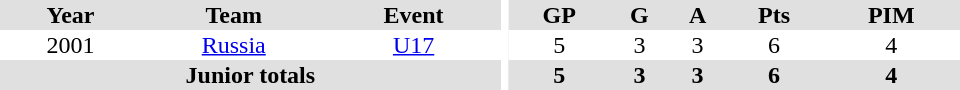<table border="0" cellpadding="1" cellspacing="0" ID="Table3" style="text-align:center; width:40em">
<tr ALIGN="center" bgcolor="#e0e0e0">
<th>Year</th>
<th>Team</th>
<th>Event</th>
<th rowspan="99" bgcolor="#ffffff"></th>
<th>GP</th>
<th>G</th>
<th>A</th>
<th>Pts</th>
<th>PIM</th>
</tr>
<tr>
<td>2001</td>
<td><a href='#'>Russia</a></td>
<td><a href='#'>U17</a></td>
<td>5</td>
<td>3</td>
<td>3</td>
<td>6</td>
<td>4</td>
</tr>
<tr bgcolor="#e0e0e0">
<th colspan="3">Junior totals</th>
<th>5</th>
<th>3</th>
<th>3</th>
<th>6</th>
<th>4</th>
</tr>
</table>
